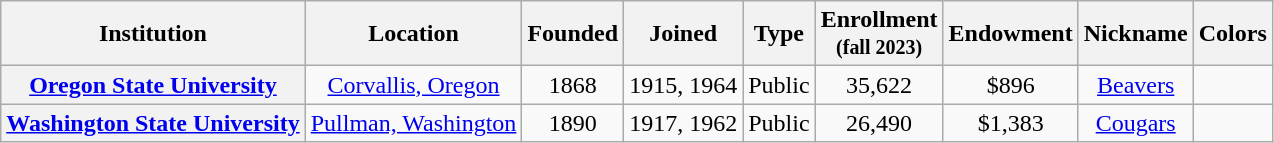<table class="wikitable sortable plainrowheaders" style="text-align: center;">
<tr>
<th>Institution</th>
<th>Location</th>
<th>Founded</th>
<th>Joined</th>
<th>Type</th>
<th>Enrollment<br><small>(fall 2023)</small></th>
<th>Endowment<br></th>
<th>Nickname</th>
<th class="unsortable">Colors</th>
</tr>
<tr>
<th scope="row"><strong><a href='#'>Oregon State University</a></strong></th>
<td><a href='#'>Corvallis, Oregon</a></td>
<td>1868</td>
<td>1915, 1964</td>
<td>Public</td>
<td>35,622</td>
<td>$896</td>
<td><a href='#'>Beavers</a></td>
<td></td>
</tr>
<tr>
<th scope="row"><strong><a href='#'>Washington State University</a></strong></th>
<td><a href='#'>Pullman, Washington</a></td>
<td>1890</td>
<td>1917, 1962</td>
<td>Public</td>
<td>26,490</td>
<td>$1,383</td>
<td><a href='#'>Cougars</a></td>
<td></td>
</tr>
</table>
